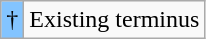<table class="wikitable">
<tr>
<td style="background-color:#83c4ff">†</td>
<td>Existing terminus</td>
</tr>
</table>
